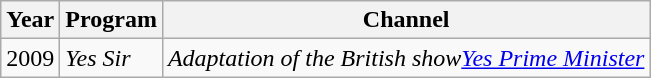<table class="wikitable">
<tr>
<th>Year</th>
<th>Program</th>
<th>Channel</th>
</tr>
<tr>
<td>2009</td>
<td><em>Yes Sir</em></td>
<td><em>Adaptation of the British show<a href='#'>Yes Prime Minister</a></em></td>
</tr>
</table>
